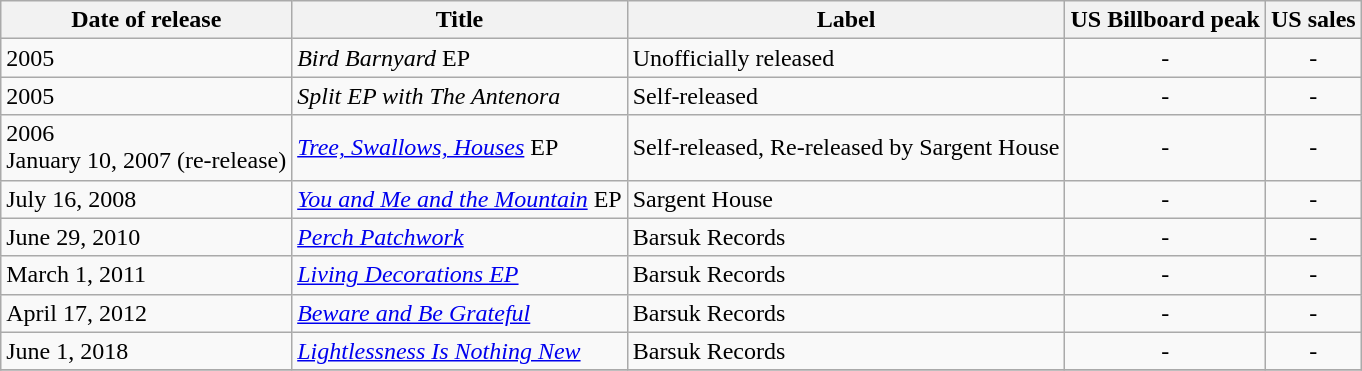<table class="wikitable">
<tr>
<th>Date of release</th>
<th>Title</th>
<th>Label</th>
<th>US Billboard peak</th>
<th>US sales</th>
</tr>
<tr>
<td>2005</td>
<td><em>Bird Barnyard</em> EP</td>
<td>Unofficially released</td>
<td align="center">-</td>
<td align="center">-</td>
</tr>
<tr>
<td>2005</td>
<td><em>Split EP with The Antenora</em></td>
<td>Self-released</td>
<td align="center">-</td>
<td align="center">-</td>
</tr>
<tr>
<td>2006<br>January 10, 2007 (re-release)</td>
<td><em><a href='#'>Tree, Swallows, Houses</a></em> EP</td>
<td>Self-released, Re-released by Sargent House</td>
<td align="center">-</td>
<td align="center">-</td>
</tr>
<tr>
<td>July 16, 2008</td>
<td><em><a href='#'>You and Me and the Mountain</a></em> EP</td>
<td>Sargent House</td>
<td align="center">-</td>
<td align="center">-</td>
</tr>
<tr>
<td>June 29, 2010</td>
<td><em><a href='#'>Perch Patchwork</a></em></td>
<td>Barsuk Records</td>
<td align="center">-</td>
<td align="center">-</td>
</tr>
<tr>
<td>March 1, 2011</td>
<td><em><a href='#'>Living Decorations EP</a></em></td>
<td>Barsuk Records</td>
<td align="center">-</td>
<td align="center">-</td>
</tr>
<tr>
<td>April 17, 2012</td>
<td><em><a href='#'>Beware and Be Grateful</a></em></td>
<td>Barsuk Records</td>
<td align="center">-</td>
<td align="center">-</td>
</tr>
<tr>
<td>June 1, 2018</td>
<td><em><a href='#'>Lightlessness Is Nothing New</a></em></td>
<td>Barsuk Records</td>
<td align="center">-</td>
<td align="center">-</td>
</tr>
<tr>
</tr>
</table>
